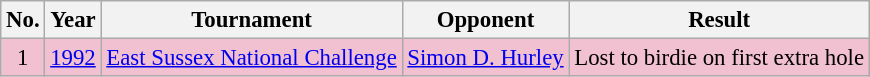<table class="wikitable" style="font-size:95%;">
<tr>
<th>No.</th>
<th>Year</th>
<th>Tournament</th>
<th>Opponent</th>
<th>Result</th>
</tr>
<tr style="background:#F2C1D1;">
<td align=center>1</td>
<td><a href='#'>1992</a></td>
<td><a href='#'>East Sussex National Challenge</a></td>
<td> <a href='#'>Simon D. Hurley</a></td>
<td>Lost to birdie on first extra hole</td>
</tr>
</table>
